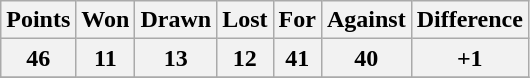<table class="wikitable">
<tr>
<th>Points</th>
<th>Won</th>
<th>Drawn</th>
<th>Lost</th>
<th>For</th>
<th>Against</th>
<th>Difference</th>
</tr>
<tr>
<th bgcolor="FFFFFF">46</th>
<th bgcolor="FFFFFF">11</th>
<th bgcolor="FFFFFF">13</th>
<th bgcolor="FFFFFF">12</th>
<th bgcolor="FFFFFF">41</th>
<th bgcolor="FFFFFF">40</th>
<th bgcolor="FFFFFF">+1</th>
</tr>
<tr>
</tr>
</table>
